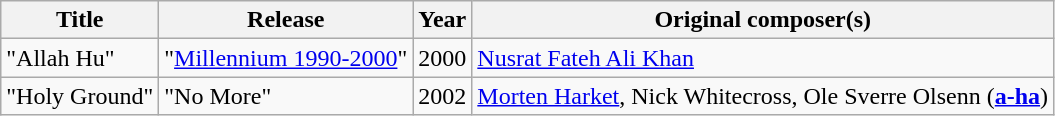<table class="wikitable sortable">
<tr>
<th>Title</th>
<th>Release</th>
<th>Year</th>
<th>Original composer(s)</th>
</tr>
<tr>
<td>"Allah Hu"</td>
<td>"<a href='#'>Millennium 1990-2000</a>"</td>
<td align="center">2000</td>
<td><a href='#'>Nusrat Fateh Ali Khan</a></td>
</tr>
<tr>
<td>"Holy Ground"</td>
<td>"No More"</td>
<td align="center">2002</td>
<td><a href='#'>Morten Harket</a>, Nick Whitecross, Ole Sverre Olsenn (<strong><a href='#'>a-ha</a></strong>)</td>
</tr>
</table>
